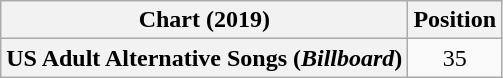<table class="wikitable plainrowheaders" style="text-align:center">
<tr>
<th scope="col">Chart (2019)</th>
<th scope="col">Position</th>
</tr>
<tr>
<th scope="row">US Adult Alternative Songs (<em>Billboard</em>)</th>
<td>35</td>
</tr>
</table>
